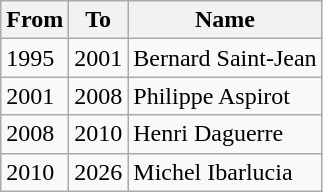<table class="wikitable">
<tr>
<th>From</th>
<th>To</th>
<th>Name</th>
</tr>
<tr>
<td>1995</td>
<td>2001</td>
<td>Bernard Saint-Jean</td>
</tr>
<tr>
<td>2001</td>
<td>2008</td>
<td>Philippe Aspirot</td>
</tr>
<tr>
<td>2008</td>
<td>2010</td>
<td>Henri Daguerre</td>
</tr>
<tr>
<td>2010</td>
<td>2026</td>
<td>Michel Ibarlucia</td>
</tr>
</table>
